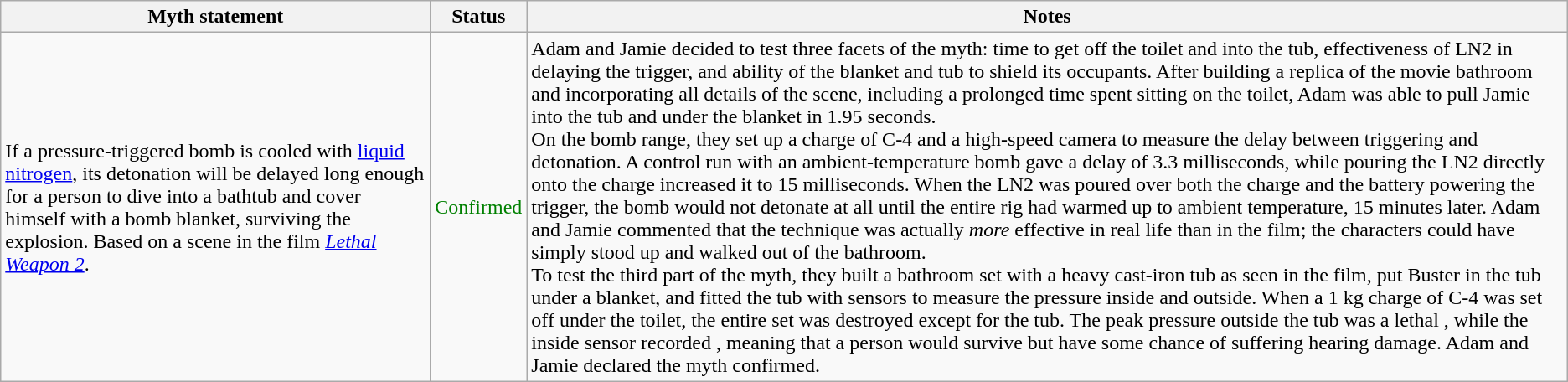<table class="wikitable plainrowheaders">
<tr>
<th>Myth statement</th>
<th>Status</th>
<th>Notes</th>
</tr>
<tr>
<td>If a pressure-triggered bomb is cooled with <a href='#'>liquid nitrogen</a>, its detonation will be delayed long enough for a person to dive into a bathtub and cover himself with a bomb blanket, surviving the explosion. Based on a scene in the film <em><a href='#'>Lethal Weapon 2</a></em>.</td>
<td style="color:green">Confirmed</td>
<td>Adam and Jamie decided to test three facets of the myth: time to get off the toilet and into the tub, effectiveness of LN2 in delaying the trigger, and ability of the blanket and tub to shield its occupants. After building a replica of the movie bathroom and incorporating all details of the scene, including a prolonged time spent sitting on the toilet, Adam was able to pull Jamie into the tub and under the blanket in 1.95 seconds.<br>On the bomb range, they set up a charge of C-4 and a high-speed camera to measure the delay between triggering and detonation. A control run with an ambient-temperature bomb gave a delay of 3.3 milliseconds, while pouring the LN2 directly onto the charge increased it to 15 milliseconds. When the LN2 was poured over both the charge and the battery powering the trigger, the bomb would not detonate at all until the entire rig had warmed up to ambient temperature, 15 minutes later. Adam and Jamie commented that the technique was actually <em>more</em> effective in real life than in the film; the characters could have simply stood up and walked out of the bathroom.<br>To test the third part of the myth, they built a bathroom set with a heavy cast-iron tub as seen in the film, put Buster in the tub under a blanket, and fitted the tub with sensors to measure the pressure inside and outside. When a 1 kg charge of C-4 was set off under the toilet, the entire set was destroyed except for the tub. The peak pressure outside the tub was a lethal , while the inside sensor recorded , meaning that a person would survive but have some chance of suffering hearing damage. Adam and Jamie declared the myth confirmed.</td>
</tr>
</table>
